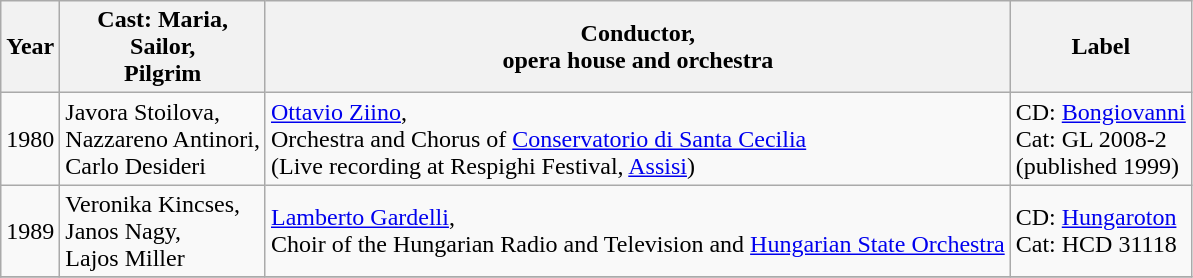<table class="wikitable">
<tr>
<th>Year</th>
<th>Cast: Maria,<br>Sailor,<br>Pilgrim</th>
<th>Conductor,<br>opera house and orchestra</th>
<th>Label</th>
</tr>
<tr>
<td>1980</td>
<td>Javora Stoilova,<br>Nazzareno Antinori,<br>Carlo Desideri</td>
<td><a href='#'>Ottavio Ziino</a>,<br>Orchestra and Chorus of <a href='#'>Conservatorio di Santa Cecilia</a><br>(Live recording at Respighi Festival, <a href='#'>Assisi</a>)</td>
<td>CD: <a href='#'>Bongiovanni</a><br>Cat: GL 2008-2<br>(published 1999)</td>
</tr>
<tr>
<td>1989</td>
<td>Veronika Kincses,<br>Janos Nagy,<br>Lajos Miller</td>
<td><a href='#'>Lamberto Gardelli</a>,<br>Choir of the Hungarian Radio and Television and <a href='#'>Hungarian State Orchestra</a></td>
<td>CD: <a href='#'>Hungaroton</a><br>Cat: HCD 31118</td>
</tr>
<tr>
</tr>
</table>
